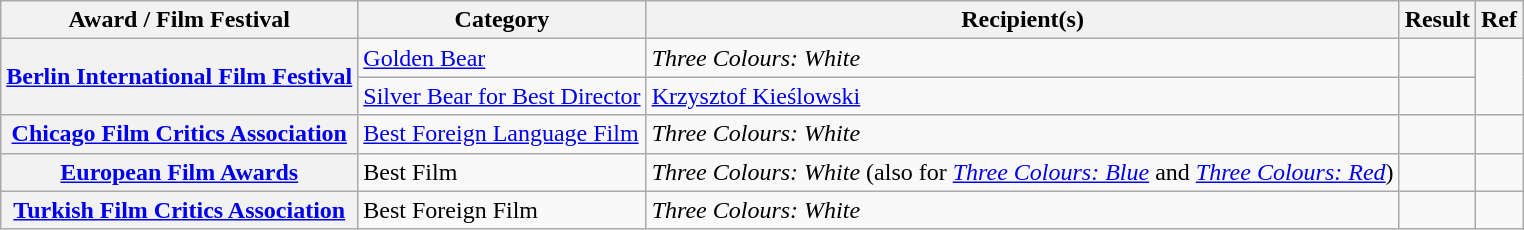<table class="wikitable sortable plainrowheaders">
<tr>
<th scope="col">Award / Film Festival</th>
<th scope="col">Category</th>
<th scope="col">Recipient(s)</th>
<th scope="col">Result</th>
<th scope="col">Ref</th>
</tr>
<tr>
<th rowspan="2" scope="row"><a href='#'>Berlin International Film Festival</a></th>
<td><a href='#'>Golden Bear</a></td>
<td><em>Three Colours: White</em></td>
<td></td>
<td rowspan="2"></td>
</tr>
<tr>
<td><a href='#'>Silver Bear for Best Director</a></td>
<td><a href='#'>Krzysztof Kieślowski</a></td>
<td></td>
</tr>
<tr>
<th scope="row"><a href='#'>Chicago Film Critics Association</a></th>
<td><a href='#'>Best Foreign Language Film</a></td>
<td><em>Three Colours: White</em></td>
<td></td>
<td></td>
</tr>
<tr>
<th scope="row"><a href='#'>European Film Awards</a></th>
<td>Best Film</td>
<td><em>Three Colours: White</em> (also for <em><a href='#'>Three Colours: Blue</a></em> and <em><a href='#'>Three Colours: Red</a></em>)</td>
<td></td>
<td></td>
</tr>
<tr>
<th scope="row"><a href='#'>Turkish Film Critics Association</a></th>
<td>Best Foreign Film</td>
<td><em>Three Colours: White</em></td>
<td></td>
<td></td>
</tr>
</table>
